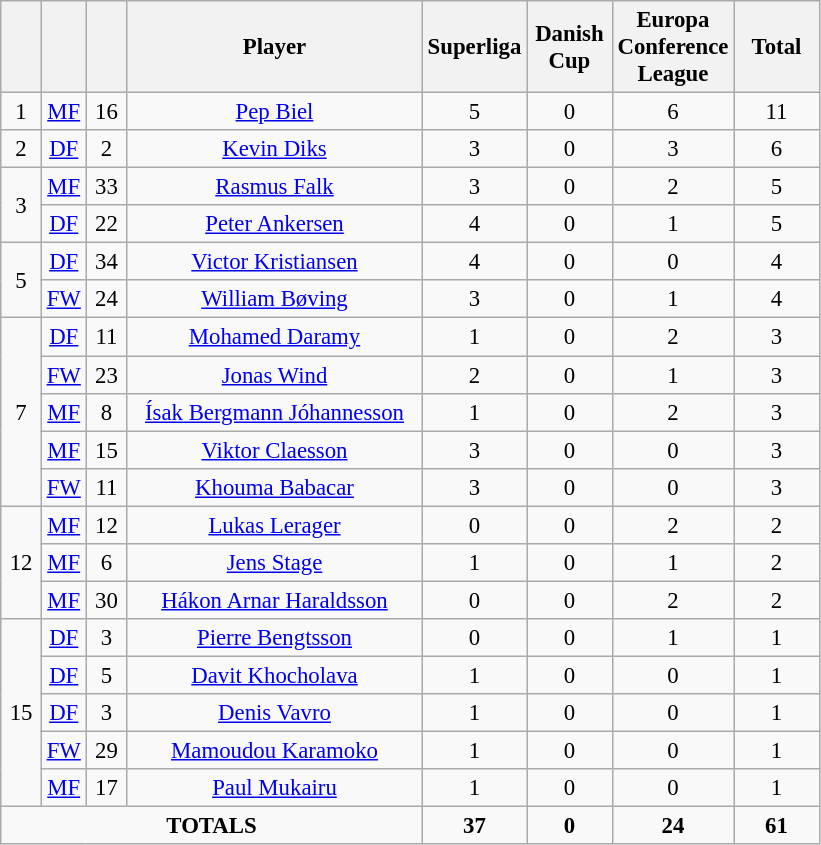<table class="wikitable sortable" style="font-size: 95%; text-align: center;">
<tr>
<th width=20></th>
<th width=20></th>
<th width=20></th>
<th width=190>Player</th>
<th width=50>Superliga</th>
<th width=50>Danish Cup</th>
<th width=50>Europa Conference League</th>
<th width=50>Total</th>
</tr>
<tr>
<td rowspan=1>1</td>
<td><a href='#'>MF</a></td>
<td>16</td>
<td> <a href='#'>Pep Biel</a></td>
<td>5</td>
<td>0</td>
<td>6</td>
<td>11</td>
</tr>
<tr>
<td rowspan=1>2</td>
<td><a href='#'>DF</a></td>
<td>2</td>
<td> <a href='#'>Kevin Diks</a></td>
<td>3</td>
<td>0</td>
<td>3</td>
<td>6</td>
</tr>
<tr>
<td rowspan=2>3</td>
<td><a href='#'>MF</a></td>
<td>33</td>
<td> <a href='#'>Rasmus Falk</a></td>
<td>3</td>
<td>0</td>
<td>2</td>
<td>5</td>
</tr>
<tr>
<td><a href='#'>DF</a></td>
<td>22</td>
<td> <a href='#'>Peter Ankersen</a></td>
<td>4</td>
<td>0</td>
<td>1</td>
<td>5</td>
</tr>
<tr>
<td rowspan=2>5</td>
<td><a href='#'>DF</a></td>
<td>34</td>
<td> <a href='#'>Victor Kristiansen</a></td>
<td>4</td>
<td>0</td>
<td>0</td>
<td>4</td>
</tr>
<tr>
<td><a href='#'>FW</a></td>
<td>24</td>
<td> <a href='#'>William Bøving</a></td>
<td>3</td>
<td>0</td>
<td>1</td>
<td>4</td>
</tr>
<tr>
<td rowspan=5>7</td>
<td><a href='#'>DF</a></td>
<td>11</td>
<td> <a href='#'>Mohamed Daramy</a></td>
<td>1</td>
<td>0</td>
<td>2</td>
<td>3</td>
</tr>
<tr>
<td><a href='#'>FW</a></td>
<td>23</td>
<td> <a href='#'>Jonas Wind</a></td>
<td>2</td>
<td>0</td>
<td>1</td>
<td>3</td>
</tr>
<tr>
<td><a href='#'>MF</a></td>
<td>8</td>
<td> <a href='#'>Ísak Bergmann Jóhannesson</a></td>
<td>1</td>
<td>0</td>
<td>2</td>
<td>3</td>
</tr>
<tr>
<td><a href='#'>MF</a></td>
<td>15</td>
<td> <a href='#'>Viktor Claesson</a></td>
<td>3</td>
<td>0</td>
<td>0</td>
<td>3</td>
</tr>
<tr>
<td><a href='#'>FW</a></td>
<td>11</td>
<td> <a href='#'>Khouma Babacar</a></td>
<td>3</td>
<td>0</td>
<td>0</td>
<td>3</td>
</tr>
<tr>
<td rowspan=3>12</td>
<td><a href='#'>MF</a></td>
<td>12</td>
<td> <a href='#'>Lukas Lerager</a></td>
<td>0</td>
<td>0</td>
<td>2</td>
<td>2</td>
</tr>
<tr>
<td><a href='#'>MF</a></td>
<td>6</td>
<td> <a href='#'>Jens Stage</a></td>
<td>1</td>
<td>0</td>
<td>1</td>
<td>2</td>
</tr>
<tr>
<td><a href='#'>MF</a></td>
<td>30</td>
<td> <a href='#'>Hákon Arnar Haraldsson</a></td>
<td>0</td>
<td>0</td>
<td>2</td>
<td>2</td>
</tr>
<tr>
<td rowspan=5>15</td>
<td><a href='#'>DF</a></td>
<td>3</td>
<td> <a href='#'>Pierre Bengtsson</a></td>
<td>0</td>
<td>0</td>
<td>1</td>
<td>1</td>
</tr>
<tr>
<td><a href='#'>DF</a></td>
<td>5</td>
<td> <a href='#'>Davit Khocholava</a></td>
<td>1</td>
<td>0</td>
<td>0</td>
<td>1</td>
</tr>
<tr>
<td><a href='#'>DF</a></td>
<td>3</td>
<td> <a href='#'>Denis Vavro</a></td>
<td>1</td>
<td>0</td>
<td>0</td>
<td>1</td>
</tr>
<tr>
<td><a href='#'>FW</a></td>
<td>29</td>
<td> <a href='#'>Mamoudou Karamoko</a></td>
<td>1</td>
<td>0</td>
<td>0</td>
<td>1</td>
</tr>
<tr>
<td><a href='#'>MF</a></td>
<td>17</td>
<td> <a href='#'>Paul Mukairu</a></td>
<td>1</td>
<td>0</td>
<td>0</td>
<td>1</td>
</tr>
<tr>
<td colspan="4"><strong>TOTALS</strong></td>
<td><strong>37</strong></td>
<td><strong>0</strong></td>
<td><strong>24</strong></td>
<td><strong>61</strong></td>
</tr>
</table>
